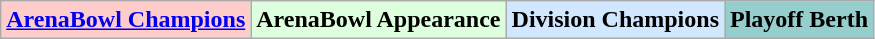<table class="wikitable">
<tr>
<td bgcolor="#FFCCCC"><strong><a href='#'>ArenaBowl Champions</a></strong></td>
<td bgcolor="#DDFFDD"><strong>ArenaBowl Appearance</strong></td>
<td bgcolor="#D0E7FF"><strong>Division Champions</strong></td>
<td bgcolor="#96CDCD"><strong>Playoff Berth</strong></td>
</tr>
</table>
